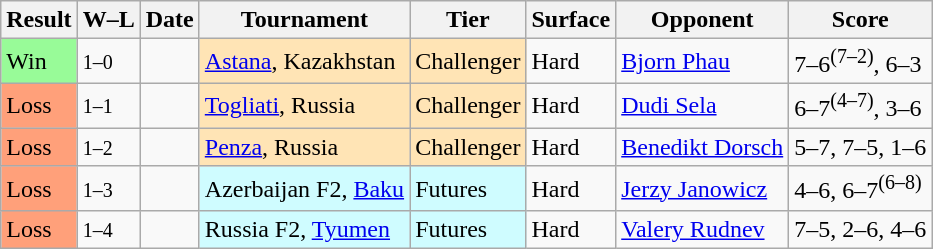<table class="sortable wikitable">
<tr>
<th>Result</th>
<th class="unsortable">W–L</th>
<th>Date</th>
<th>Tournament</th>
<th>Tier</th>
<th>Surface</th>
<th>Opponent</th>
<th class="unsortable">Score</th>
</tr>
<tr>
<td style="background:#98fb98;">Win</td>
<td><small>1–0</small></td>
<td></td>
<td style="background:moccasin;"><a href='#'>Astana</a>, Kazakhstan</td>
<td style="background:moccasin;">Challenger</td>
<td>Hard</td>
<td> <a href='#'>Bjorn Phau</a></td>
<td>7–6<sup>(7–2)</sup>, 6–3</td>
</tr>
<tr>
<td style="background:#ffa07a;">Loss</td>
<td><small>1–1</small></td>
<td></td>
<td style="background:moccasin;"><a href='#'>Togliati</a>, Russia</td>
<td style="background:moccasin;">Challenger</td>
<td>Hard</td>
<td> <a href='#'>Dudi Sela</a></td>
<td>6–7<sup>(4–7)</sup>, 3–6</td>
</tr>
<tr>
<td style="background:#ffa07a;">Loss</td>
<td><small>1–2</small></td>
<td></td>
<td style="background:moccasin;"><a href='#'>Penza</a>, Russia</td>
<td style="background:moccasin;">Challenger</td>
<td>Hard</td>
<td> <a href='#'>Benedikt Dorsch</a></td>
<td>5–7, 7–5, 1–6</td>
</tr>
<tr>
<td style="background:#ffa07a;">Loss</td>
<td><small>1–3</small></td>
<td></td>
<td style="background:#cffcff;">Azerbaijan F2, <a href='#'>Baku</a></td>
<td style="background:#cffcff;">Futures</td>
<td>Hard</td>
<td> <a href='#'>Jerzy Janowicz</a></td>
<td>4–6, 6–7<sup>(6–8)</sup></td>
</tr>
<tr>
<td style="background:#ffa07a;">Loss</td>
<td><small>1–4</small></td>
<td></td>
<td style="background:#cffcff;">Russia F2, <a href='#'>Tyumen</a></td>
<td style="background:#cffcff;">Futures</td>
<td>Hard</td>
<td> <a href='#'>Valery Rudnev</a></td>
<td>7–5, 2–6, 4–6</td>
</tr>
</table>
